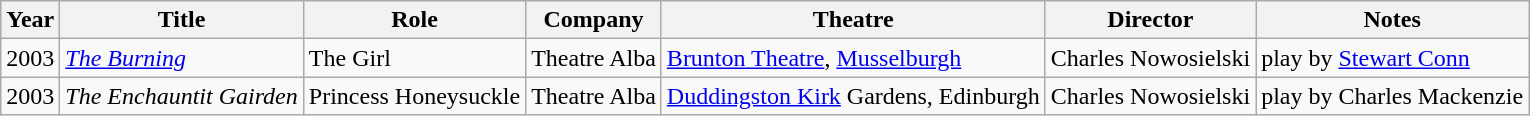<table class="wikitable">
<tr>
<th>Year</th>
<th>Title</th>
<th>Role</th>
<th>Company</th>
<th>Theatre</th>
<th>Director</th>
<th>Notes</th>
</tr>
<tr>
<td>2003</td>
<td><em><a href='#'>The Burning</a></em></td>
<td>The Girl</td>
<td>Theatre Alba</td>
<td><a href='#'>Brunton Theatre</a>, <a href='#'>Musselburgh</a></td>
<td>Charles Nowosielski</td>
<td>play by <a href='#'>Stewart Conn</a></td>
</tr>
<tr>
<td>2003</td>
<td><em>The Enchauntit Gairden</em></td>
<td>Princess Honeysuckle</td>
<td>Theatre Alba</td>
<td><a href='#'>Duddingston Kirk</a> Gardens, Edinburgh</td>
<td>Charles Nowosielski</td>
<td>play by Charles Mackenzie</td>
</tr>
</table>
